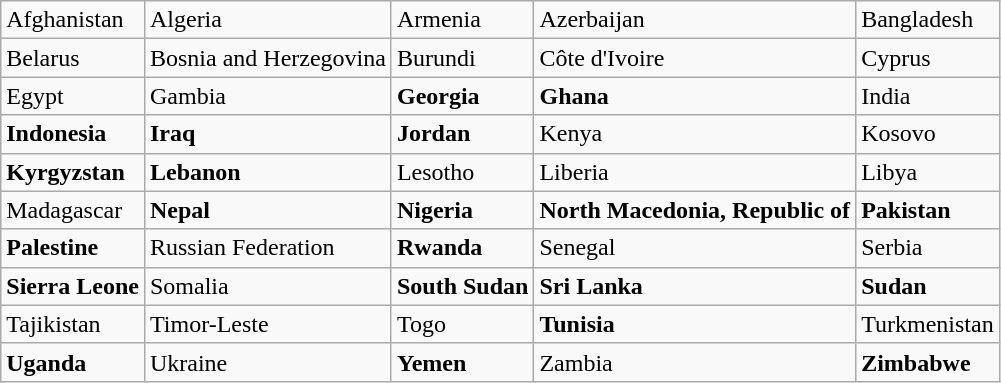<table class="wikitable">
<tr>
<td>Afghanistan</td>
<td>Algeria</td>
<td>Armenia</td>
<td>Azerbaijan</td>
<td>Bangladesh</td>
</tr>
<tr>
<td>Belarus</td>
<td>Bosnia and Herzegovina</td>
<td>Burundi</td>
<td>Côte d'Ivoire</td>
<td>Cyprus</td>
</tr>
<tr>
<td>Egypt</td>
<td>Gambia</td>
<td><strong>Georgia</strong></td>
<td><strong>Ghana</strong></td>
<td>India</td>
</tr>
<tr>
<td><strong>Indonesia</strong></td>
<td><strong>Iraq</strong></td>
<td><strong>Jordan</strong></td>
<td>Kenya</td>
<td>Kosovo</td>
</tr>
<tr>
<td><strong>Kyrgyzstan</strong></td>
<td><strong>Lebanon</strong></td>
<td>Lesotho</td>
<td>Liberia</td>
<td>Libya</td>
</tr>
<tr>
<td>Madagascar</td>
<td><strong>Nepal</strong></td>
<td><strong>Nigeria</strong></td>
<td><strong>North Macedonia, Republic of</strong></td>
<td><strong>Pakistan</strong></td>
</tr>
<tr>
<td><strong>Palestine</strong></td>
<td>Russian Federation</td>
<td><strong>Rwanda</strong></td>
<td>Senegal</td>
<td>Serbia</td>
</tr>
<tr>
<td><strong>Sierra Leone</strong></td>
<td>Somalia</td>
<td><strong>South Sudan</strong></td>
<td><strong>Sri Lanka</strong></td>
<td><strong>Sudan</strong></td>
</tr>
<tr>
<td>Tajikistan</td>
<td>Timor-Leste</td>
<td>Togo</td>
<td><strong>Tunisia</strong></td>
<td>Turkmenistan</td>
</tr>
<tr>
<td><strong>Uganda</strong></td>
<td>Ukraine</td>
<td><strong>Yemen</strong></td>
<td>Zambia</td>
<td><strong>Zimbabwe  </strong></td>
</tr>
</table>
